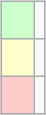<table class="wikitable" style="float:right; font-size:95%">
<tr>
<td style="background:#ccffcc;">    </td>
<td></td>
</tr>
<tr>
<td style="background:#ffffcc;">    </td>
<td></td>
</tr>
<tr>
<td style="background:#ffcccc;">    </td>
<td></td>
</tr>
</table>
